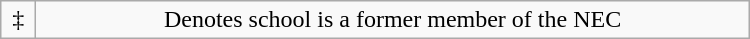<table class="wikitable" style="text-align:center;width:500px;">
<tr>
<td>‡</td>
<td>Denotes school is a former member of the NEC</td>
</tr>
</table>
